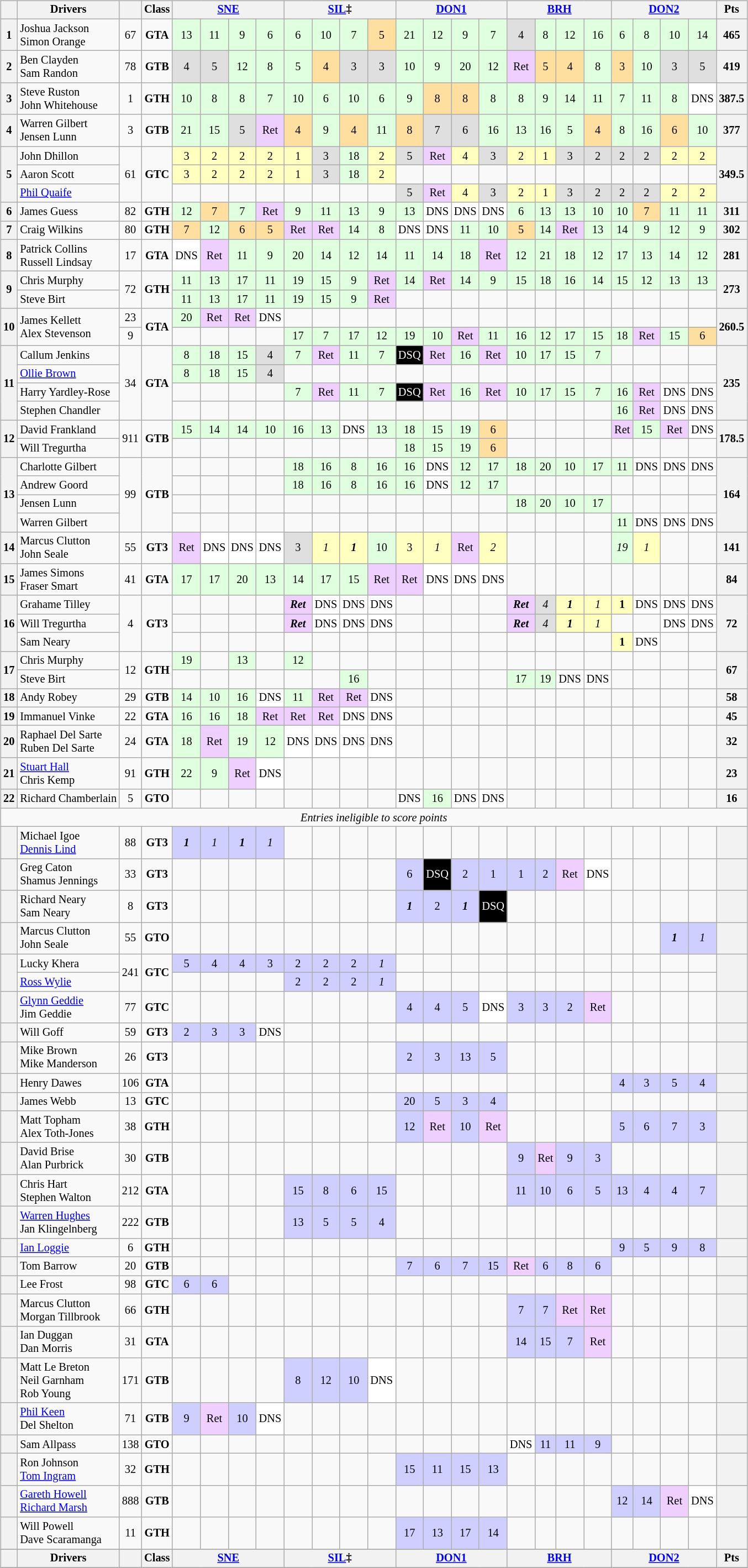<table>
<tr valign="top">
<td><br><table class="wikitable" style="font-size: 85%; text-align:center;">
<tr valign="top">
<th valign="middle"></th>
<th valign="middle">Drivers</th>
<th valign="middle"></th>
<th valign="middle">Class</th>
<th colspan="4"><a href='#'>SNE</a></th>
<th colspan="4"><a href='#'>SIL</a>‡</th>
<th colspan="4"><a href='#'>DON1</a></th>
<th colspan="4"><a href='#'>BRH</a></th>
<th colspan="4"><a href='#'>DON2</a></th>
<th valign=middle>Pts</th>
</tr>
<tr>
<th>1</th>
<td align=left> Joshua Jackson<br> Simon Orange</td>
<td>67</td>
<td align=center><strong><span>GTA</span></strong></td>
<td style="background:#dfffdf;">13</td>
<td style="background:#dfffdf;">11</td>
<td style="background:#dfffdf;">9</td>
<td style="background:#dfffdf;">6</td>
<td style="background:#dfffdf;">6</td>
<td style="background:#dfffdf;">10</td>
<td style="background:#dfffdf;">7</td>
<td style="background:#ffdf9f;">5</td>
<td style="background:#dfffdf;">21</td>
<td style="background:#dfffdf;">12</td>
<td style="background:#dfffdf;">9</td>
<td style="background:#dfffdf;">7</td>
<td style="background:#dfdfdf;">4</td>
<td style="background:#dfffdf;">8</td>
<td style="background:#dfffdf;">12</td>
<td style="background:#dfffdf;">16</td>
<td style="background:#dfffdf;">6</td>
<td style="background:#dfffdf;">8</td>
<td style="background:#dfffdf;">10</td>
<td style="background:#dfffdf;">14</td>
<th>465</th>
</tr>
<tr>
<th>2</th>
<td align=left> Ben Clayden<br> Sam Randon</td>
<td>78</td>
<td align=center><strong><span>GTB</span></strong></td>
<td style="background:#dfdfdf;">4</td>
<td style="background:#dfdfdf;">5</td>
<td style="background:#dfffdf;">12</td>
<td style="background:#dfffdf;">8</td>
<td style="background:#dfffdf;">5</td>
<td style="background:#ffdf9f;">4</td>
<td style="background:#dfdfdf;">3</td>
<td style="background:#dfdfdf;">3</td>
<td style="background:#dfffdf;">10</td>
<td style="background:#dfffdf;">9</td>
<td style="background:#dfffdf;">20</td>
<td style="background:#dfffdf;">12</td>
<td style="background:#efcfff;">Ret</td>
<td style="background:#ffdf9f;">5</td>
<td style="background:#ffdf9f;">4</td>
<td style="background:#dfffdf;">8</td>
<td style="background:#ffdf9f;">3</td>
<td style="background:#dfffdf;">10</td>
<td style="background:#dfdfdf;">3</td>
<td style="background:#dfdfdf;">5</td>
<th>419</th>
</tr>
<tr>
<th>3</th>
<td align=left> Steve Ruston<br> John Whitehouse</td>
<td>1</td>
<td align=center><strong><span>GTH</span></strong></td>
<td style="background:#dfffdf;">10</td>
<td style="background:#dfffdf;">8</td>
<td style="background:#dfffdf;">8</td>
<td style="background:#dfffdf;">7</td>
<td style="background:#dfffdf;">10</td>
<td style="background:#dfffdf;">6</td>
<td style="background:#dfffdf;">10</td>
<td style="background:#dfffdf;">6</td>
<td style="background:#dfffdf;">9</td>
<td style="background:#ffdf9f;">8</td>
<td style="background:#ffdf9f;">8</td>
<td style="background:#dfffdf;">8</td>
<td style="background:#dfffdf;">8</td>
<td style="background:#dfffdf;">9</td>
<td style="background:#dfffdf;">14</td>
<td style="background:#dfffdf;">11</td>
<td style="background:#dfffdf;">7</td>
<td style="background:#dfffdf;">11</td>
<td style="background:#dfffdf;">8</td>
<td style="background:#ffffff;">DNS</td>
<th>387.5</th>
</tr>
<tr>
<th>4</th>
<td align=left> Warren Gilbert<br> Jensen Lunn</td>
<td>3</td>
<td align=center><strong><span>GTB</span></strong></td>
<td style="background:#dfffdf;">21</td>
<td style="background:#dfffdf;">15</td>
<td style="background:#dfdfdf;">5</td>
<td style="background:#efcfff;">Ret</td>
<td style="background:#ffdf9f;">4</td>
<td style="background:#dfffdf;">9</td>
<td style="background:#ffdf9f;">4</td>
<td style="background:#dfffdf;">11</td>
<td style="background:#ffdf9f;">8</td>
<td style="background:#dfdfdf;">7</td>
<td style="background:#dfdfdf;">6</td>
<td style="background:#dfffdf;">16</td>
<td style="background:#dfffdf;">13</td>
<td style="background:#dfffdf;">16</td>
<td style="background:#dfffdf;">5</td>
<td style="background:#ffdf9f;">4</td>
<td style="background:#dfffdf;">8</td>
<td style="background:#dfffdf;">16</td>
<td style="background:#ffdf9f;">6</td>
<td style="background:#dfffdf;">10</td>
<th>377</th>
</tr>
<tr>
<th rowspan=3>5</th>
<td align=left> John Dhillon</td>
<td rowspan=3>61</td>
<td rowspan=3 align=center><strong><span>GTC</span></strong></td>
<td style="background:#ffffbf;">3</td>
<td style="background:#ffffbf;">2</td>
<td style="background:#ffffbf;">2</td>
<td style="background:#ffffbf;">2</td>
<td style="background:#ffffbf;">1</td>
<td style="background:#dfdfdf;">3</td>
<td style="background:#dfffdf;">18</td>
<td style="background:#ffffbf;">2</td>
<td style="background:#dfdfdf;">5</td>
<td style="background:#efcfff;">Ret</td>
<td style="background:#ffffbf;">4</td>
<td style="background:#dfdfdf;">3</td>
<td style="background:#ffffbf;">2</td>
<td style="background:#ffffbf;">1</td>
<td style="background:#dfdfdf;">3</td>
<td style="background:#dfdfdf;">2</td>
<td style="background:#dfdfdf;">2</td>
<td style="background:#dfdfdf;">2</td>
<td style="background:#ffffbf;">2</td>
<td style="background:#ffffbf;">2</td>
<th rowspan=3>349.5</th>
</tr>
<tr>
<td align=left> Aaron Scott</td>
<td style="background:#ffffbf;">3</td>
<td style="background:#ffffbf;">2</td>
<td style="background:#ffffbf;">2</td>
<td style="background:#ffffbf;">2</td>
<td style="background:#ffffbf;">1</td>
<td style="background:#dfdfdf;">3</td>
<td style="background:#dfffdf;">18</td>
<td style="background:#ffffbf;">2</td>
<td></td>
<td></td>
<td></td>
<td></td>
<td></td>
<td></td>
<td></td>
<td></td>
<td></td>
<td></td>
<td></td>
<td></td>
</tr>
<tr>
<td align=left> <a href='#'>Phil Quaife</a></td>
<td></td>
<td></td>
<td></td>
<td></td>
<td></td>
<td></td>
<td></td>
<td></td>
<td style="background:#dfdfdf;">5</td>
<td style="background:#efcfff;">Ret</td>
<td style="background:#ffffbf;">4</td>
<td style="background:#dfdfdf;">3</td>
<td style="background:#ffffbf;">2</td>
<td style="background:#ffffbf;">1</td>
<td style="background:#dfdfdf;">3</td>
<td style="background:#dfdfdf;">2</td>
<td style="background:#dfdfdf;">2</td>
<td style="background:#dfdfdf;">2</td>
<td style="background:#ffffbf;">2</td>
<td style="background:#ffffbf;">2</td>
</tr>
<tr>
<th>6</th>
<td align=left> James Guess</td>
<td>82</td>
<td align=center><strong><span>GTH</span></strong></td>
<td style="background:#dfffdf;">12</td>
<td style="background:#ffdf9f;">7</td>
<td style="background:#dfffdf;">7</td>
<td style="background:#efcfff;">Ret</td>
<td style="background:#dfffdf;">9</td>
<td style="background:#dfffdf;">11</td>
<td style="background:#dfffdf;">13</td>
<td style="background:#dfffdf;">9</td>
<td style="background:#dfffdf;">13</td>
<td style="background:#ffffff;">DNS</td>
<td style="background:#ffffff;">DNS</td>
<td style="background:#ffffff;">DNS</td>
<td style="background:#dfffdf;">6</td>
<td style="background:#dfffdf;">13</td>
<td style="background:#dfffdf;">13</td>
<td style="background:#dfffdf;">10</td>
<td style="background:#dfffdf;">10</td>
<td style="background:#ffdf9f;">7</td>
<td style="background:#dfffdf;">11</td>
<td style="background:#dfffdf;">11</td>
<th>311</th>
</tr>
<tr>
<th>7</th>
<td align=left> Craig Wilkins</td>
<td>80</td>
<td align=center><strong><span>GTH</span></strong></td>
<td style="background:#ffdf9f;">7</td>
<td style="background:#dfffdf;">12</td>
<td style="background:#ffdf9f;">6</td>
<td style="background:#ffdf9f;">5</td>
<td style="background:#efcfff;">Ret</td>
<td style="background:#efcfff;">Ret</td>
<td style="background:#dfffdf;">14</td>
<td style="background:#dfffdf;">8</td>
<td style="background:#ffffff;">DNS</td>
<td style="background:#ffffff;">DNS</td>
<td style="background:#dfffdf;">11</td>
<td style="background:#dfffdf;">10</td>
<td style="background:#ffdf9f;">5</td>
<td style="background:#dfffdf;">14</td>
<td style="background:#efcfff;">Ret</td>
<td style="background:#dfffdf;">13</td>
<td style="background:#dfffdf;">14</td>
<td style="background:#dfffdf;">9</td>
<td style="background:#dfffdf;">12</td>
<td style="background:#dfffdf;">9</td>
<th>302</th>
</tr>
<tr>
<th>8</th>
<td align=left> Patrick Collins<br> Russell Lindsay</td>
<td>17</td>
<td align=center><strong><span>GTA</span></strong></td>
<td style="background:#ffffff;">DNS</td>
<td style="background:#efcfff;">Ret</td>
<td style="background:#dfffdf;">11</td>
<td style="background:#dfffdf;">9</td>
<td style="background:#dfffdf;">20</td>
<td style="background:#dfffdf;">14</td>
<td style="background:#dfffdf;">12</td>
<td style="background:#dfffdf;">14</td>
<td style="background:#dfffdf;">11</td>
<td style="background:#dfffdf;">14</td>
<td style="background:#dfffdf;">18</td>
<td style="background:#efcfff;">Ret</td>
<td style="background:#dfffdf;">12</td>
<td style="background:#dfffdf;">21</td>
<td style="background:#dfffdf;">18</td>
<td style="background:#dfffdf;">12</td>
<td style="background:#dfffdf;">17</td>
<td style="background:#dfffdf;">13</td>
<td style="background:#dfffdf;">14</td>
<td style="background:#dfffdf;">12</td>
<th>281</th>
</tr>
<tr>
<th rowspan=2>9</th>
<td align=left> Chris Murphy</td>
<td rowspan=2>72</td>
<td rowspan=2 align=center><strong><span>GTH</span></strong></td>
<td style="background:#dfffdf;">11</td>
<td style="background:#dfffdf;">13</td>
<td style="background:#dfffdf;">17</td>
<td style="background:#dfffdf;">11</td>
<td style="background:#dfffdf;">19</td>
<td style="background:#dfffdf;">15</td>
<td style="background:#dfffdf;">9</td>
<td style="background:#efcfff;">Ret</td>
<td style="background:#dfffdf;">14</td>
<td style="background:#efcfff;">Ret</td>
<td style="background:#dfffdf;">14</td>
<td style="background:#dfffdf;">9</td>
<td style="background:#dfffdf;">15</td>
<td style="background:#dfffdf;">18</td>
<td style="background:#dfffdf;">16</td>
<td style="background:#dfffdf;">14</td>
<td style="background:#dfffdf;">15</td>
<td style="background:#dfffdf;">12</td>
<td style="background:#dfffdf;">13</td>
<td style="background:#dfffdf;">13</td>
<th rowspan=2>273</th>
</tr>
<tr>
<td align=left> Steve Birt</td>
<td style="background:#dfffdf;">11</td>
<td style="background:#dfffdf;">13</td>
<td style="background:#dfffdf;">17</td>
<td style="background:#dfffdf;">11</td>
<td style="background:#dfffdf;">19</td>
<td style="background:#dfffdf;">15</td>
<td style="background:#dfffdf;">9</td>
<td style="background:#efcfff;">Ret</td>
<td></td>
<td></td>
<td></td>
<td></td>
<td></td>
<td></td>
<td></td>
<td></td>
<td></td>
<td></td>
<td></td>
<td></td>
</tr>
<tr>
<th rowspan=2>10</th>
<td rowspan=2 align=left> James Kellett<br> Alex Stevenson</td>
<td>23</td>
<td rowspan=2 align=center><strong><span>GTA</span></strong></td>
<td style="background:#dfffdf;">20</td>
<td style="background:#efcfff;">Ret</td>
<td style="background:#efcfff;">Ret</td>
<td style="background:#ffffff;">DNS</td>
<td></td>
<td></td>
<td></td>
<td></td>
<td></td>
<td></td>
<td></td>
<td></td>
<td></td>
<td></td>
<td></td>
<td></td>
<td></td>
<td></td>
<td></td>
<td></td>
<th rowspan=2>260.5</th>
</tr>
<tr>
<td>9</td>
<td></td>
<td></td>
<td></td>
<td></td>
<td style="background:#dfffdf;">17</td>
<td style="background:#dfffdf;">7</td>
<td style="background:#dfffdf;">17</td>
<td style="background:#dfffdf;">12</td>
<td style="background:#dfffdf;">19</td>
<td style="background:#dfffdf;">10</td>
<td style="background:#efcfff;">Ret</td>
<td style="background:#dfffdf;">11</td>
<td style="background:#dfffdf;">16</td>
<td style="background:#dfffdf;">12</td>
<td style="background:#dfffdf;">17</td>
<td style="background:#dfffdf;">15</td>
<td style="background:#dfffdf;">18</td>
<td style="background:#efcfff;">Ret</td>
<td style="background:#dfffdf;">15</td>
<td style="background:#ffdf9f;">6</td>
</tr>
<tr>
<th rowspan=4>11</th>
<td align=left> Callum Jenkins</td>
<td rowspan=4>34</td>
<td rowspan=4 align=center><strong><span>GTA</span></strong></td>
<td style="background:#dfffdf;">8</td>
<td style="background:#dfffdf;">18</td>
<td style="background:#dfffdf;">15</td>
<td style="background:#dfdfdf;">4</td>
<td style="background:#dfffdf;">7</td>
<td style="background:#efcfff;">Ret</td>
<td style="background:#dfffdf;">11</td>
<td style="background:#dfffdf;">7</td>
<td style="background:#000000; color:#ffffff;">DSQ</td>
<td style="background:#efcfff;">Ret</td>
<td style="background:#dfffdf;">16</td>
<td style="background:#efcfff;">Ret</td>
<td style="background:#dfffdf;">10</td>
<td style="background:#dfffdf;">17</td>
<td style="background:#dfffdf;">15</td>
<td style="background:#dfffdf;">7</td>
<td></td>
<td></td>
<td></td>
<td></td>
<th rowspan=4>235</th>
</tr>
<tr>
<td align=left> <a href='#'>Ollie Brown</a></td>
<td style="background:#dfffdf;">8</td>
<td style="background:#dfffdf;">18</td>
<td style="background:#dfffdf;">15</td>
<td style="background:#dfdfdf;">4</td>
<td></td>
<td></td>
<td></td>
<td></td>
<td></td>
<td></td>
<td></td>
<td></td>
<td></td>
<td></td>
<td></td>
<td></td>
<td></td>
<td></td>
<td></td>
<td></td>
</tr>
<tr>
<td align=left> Harry Yardley-Rose</td>
<td></td>
<td></td>
<td></td>
<td></td>
<td style="background:#dfffdf;">7</td>
<td style="background:#efcfff;">Ret</td>
<td style="background:#dfffdf;">11</td>
<td style="background:#dfffdf;">7</td>
<td style="background:#000000; color:#ffffff;">DSQ</td>
<td style="background:#efcfff;">Ret</td>
<td style="background:#dfffdf;">16</td>
<td style="background:#efcfff;">Ret</td>
<td style="background:#dfffdf;">10</td>
<td style="background:#dfffdf;">17</td>
<td style="background:#dfffdf;">15</td>
<td style="background:#dfffdf;">7</td>
<td style="background:#dfffdf;">16</td>
<td style="background:#efcfff;">Ret</td>
<td style="background:#ffffff;">DNS</td>
<td style="background:#ffffff;">DNS</td>
</tr>
<tr>
<td align=left> Stephen Chandler</td>
<td></td>
<td></td>
<td></td>
<td></td>
<td></td>
<td></td>
<td></td>
<td></td>
<td></td>
<td></td>
<td></td>
<td></td>
<td></td>
<td></td>
<td></td>
<td></td>
<td style="background:#dfffdf;">16</td>
<td style="background:#efcfff;">Ret</td>
<td style="background:#ffffff;">DNS</td>
<td style="background:#ffffff;">DNS</td>
</tr>
<tr>
<th rowspan=2>12</th>
<td align=left> David Frankland</td>
<td rowspan=2>911</td>
<td rowspan=2 align=center><strong><span>GTB</span></strong></td>
<td style="background:#dfffdf;">15</td>
<td style="background:#dfffdf;">14</td>
<td style="background:#dfffdf;">14</td>
<td style="background:#dfffdf;">10</td>
<td style="background:#dfffdf;">16</td>
<td style="background:#dfffdf;">13</td>
<td style="background:#ffffff;">DNS</td>
<td style="background:#dfffdf;">13</td>
<td style="background:#dfffdf;">18</td>
<td style="background:#dfffdf;">15</td>
<td style="background:#dfffdf;">19</td>
<td style="background:#ffdf9f;">6</td>
<td></td>
<td></td>
<td></td>
<td></td>
<td style="background:#efcfff;">Ret</td>
<td style="background:#dfffdf;">15</td>
<td style="background:#efcfff;">Ret</td>
<td style="background:#ffffff;">DNS</td>
<th rowspan=2>178.5</th>
</tr>
<tr>
<td align=left> Will Tregurtha</td>
<td></td>
<td></td>
<td></td>
<td></td>
<td></td>
<td></td>
<td></td>
<td></td>
<td style="background:#dfffdf;">18</td>
<td style="background:#dfffdf;">15</td>
<td style="background:#dfffdf;">19</td>
<td style="background:#ffdf9f;">6</td>
<td></td>
<td></td>
<td></td>
<td></td>
<td></td>
<td></td>
<td></td>
<td></td>
</tr>
<tr>
<th rowspan=4>13</th>
<td align=left> Charlotte Gilbert</td>
<td rowspan=4>99</td>
<td rowspan=4 align=center><strong><span>GTB</span></strong></td>
<td></td>
<td></td>
<td></td>
<td></td>
<td style="background:#dfffdf;">18</td>
<td style="background:#dfffdf;">16</td>
<td style="background:#dfffdf;">8</td>
<td style="background:#dfffdf;">16</td>
<td style="background:#dfffdf;">16</td>
<td style="background:#ffffff;">DNS</td>
<td style="background:#dfffdf;">12</td>
<td style="background:#dfffdf;">17</td>
<td style="background:#dfffdf;">18</td>
<td style="background:#dfffdf;">20</td>
<td style="background:#dfffdf;">10</td>
<td style="background:#dfffdf;">17</td>
<td style="background:#dfffdf;">11</td>
<td style="background:#ffffff;">DNS</td>
<td style="background:#ffffff;">DNS</td>
<td style="background:#ffffff;">DNS</td>
<th rowspan=4>164</th>
</tr>
<tr>
<td align=left> Andrew Goord</td>
<td></td>
<td></td>
<td></td>
<td></td>
<td style="background:#dfffdf;">18</td>
<td style="background:#dfffdf;">16</td>
<td style="background:#dfffdf;">8</td>
<td style="background:#dfffdf;">16</td>
<td style="background:#dfffdf;">16</td>
<td style="background:#ffffff;">DNS</td>
<td style="background:#dfffdf;">12</td>
<td style="background:#dfffdf;">17</td>
<td></td>
<td></td>
<td></td>
<td></td>
<td></td>
<td></td>
<td></td>
<td></td>
</tr>
<tr>
<td align=left> Jensen Lunn</td>
<td></td>
<td></td>
<td></td>
<td></td>
<td></td>
<td></td>
<td></td>
<td></td>
<td></td>
<td></td>
<td></td>
<td></td>
<td style="background:#dfffdf;">18</td>
<td style="background:#dfffdf;">20</td>
<td style="background:#dfffdf;">10</td>
<td style="background:#dfffdf;">17</td>
<td></td>
<td></td>
<td></td>
<td></td>
</tr>
<tr>
<td align=left> Warren Gilbert</td>
<td></td>
<td></td>
<td></td>
<td></td>
<td></td>
<td></td>
<td></td>
<td></td>
<td></td>
<td></td>
<td></td>
<td></td>
<td></td>
<td></td>
<td></td>
<td></td>
<td style="background:#dfffdf;">11</td>
<td style="background:#ffffff;">DNS</td>
<td style="background:#ffffff;">DNS</td>
<td style="background:#ffffff;">DNS</td>
</tr>
<tr>
<th>14</th>
<td align=left> Marcus Clutton<br> John Seale</td>
<td>55</td>
<td align=center><strong><span>GT3</span></strong></td>
<td style="background:#efcfff;">Ret</td>
<td style="background:#ffffff;">DNS</td>
<td style="background:#ffffff;">DNS</td>
<td style="background:#ffffff;">DNS</td>
<td style="background:#dfdfdf;">3</td>
<td style="background:#ffffbf;"><em>1</em></td>
<td style="background:#ffffbf;"><strong><em>1</em></strong></td>
<td style="background:#dfffdf;">10</td>
<td style="background:#ffffbf;">3</td>
<td style="background:#ffffbf;"><em>1</em></td>
<td style="background:#efcfff;">Ret</td>
<td style="background:#ffffbf;"><em>2</em></td>
<td></td>
<td></td>
<td></td>
<td></td>
<td style="background:#dfffdf;"><em>19</em></td>
<td style="background:#ffffbf;"><em>1</em></td>
<td></td>
<td></td>
<th>141</th>
</tr>
<tr>
<th>15</th>
<td align=left> James Simons<br> Fraser Smart</td>
<td>41</td>
<td align=center><strong><span>GTA</span></strong></td>
<td style="background:#dfffdf;">17</td>
<td style="background:#dfffdf;">17</td>
<td style="background:#dfffdf;">20</td>
<td style="background:#dfffdf;">13</td>
<td style="background:#dfffdf;">14</td>
<td style="background:#dfffdf;">17</td>
<td style="background:#dfffdf;">15</td>
<td style="background:#efcfff;">Ret</td>
<td style="background:#efcfff;">Ret</td>
<td style="background:#ffffff;">DNS</td>
<td style="background:#ffffff;">DNS</td>
<td style="background:#ffffff;">DNS</td>
<td></td>
<td></td>
<td></td>
<td></td>
<td></td>
<td></td>
<td></td>
<td></td>
<th>84</th>
</tr>
<tr>
<th rowspan=3>16</th>
<td align=left> Grahame Tilley</td>
<td rowspan=3>4</td>
<td rowspan=3 align=center><strong><span>GT3</span></strong></td>
<td></td>
<td></td>
<td></td>
<td></td>
<td style="background:#efcfff;"><strong><em>Ret</em></strong></td>
<td style="background:#ffffff;">DNS</td>
<td style="background:#ffffff;">DNS</td>
<td style="background:#ffffff;">DNS</td>
<td></td>
<td></td>
<td></td>
<td></td>
<td style="background:#efcfff;"><strong><em>Ret</em></strong></td>
<td style="background:#dfdfdf;"><em>4</em></td>
<td style="background:#ffffbf;"><strong><em>1</em></strong></td>
<td style="background:#ffffbf;"><em>1</em></td>
<td style="background:#ffffbf;"><strong>1</strong></td>
<td style="background:#ffffff;">DNS</td>
<td style="background:#ffffff;">DNS</td>
<td style="background:#ffffff;">DNS</td>
<th rowspan=3>72</th>
</tr>
<tr>
<td align=left> Will Tregurtha</td>
<td></td>
<td></td>
<td></td>
<td></td>
<td style="background:#efcfff;"><strong><em>Ret</em></strong></td>
<td style="background:#ffffff;">DNS</td>
<td style="background:#ffffff;">DNS</td>
<td style="background:#ffffff;">DNS</td>
<td></td>
<td></td>
<td></td>
<td></td>
<td style="background:#efcfff;"><strong><em>Ret</em></strong></td>
<td style="background:#dfdfdf;"><em>4</em></td>
<td style="background:#ffffbf;"><strong><em>1</em></strong></td>
<td style="background:#ffffbf;"><em>1</em></td>
<td></td>
<td></td>
<td style="background:#ffffff;">DNS</td>
<td style="background:#ffffff;">DNS</td>
</tr>
<tr>
<td align=left> Sam Neary</td>
<td></td>
<td></td>
<td></td>
<td></td>
<td></td>
<td></td>
<td></td>
<td></td>
<td></td>
<td></td>
<td></td>
<td></td>
<td></td>
<td></td>
<td></td>
<td></td>
<td style="background:#ffffbf;"><strong>1</strong></td>
<td style="background:#ffffff;">DNS</td>
<td></td>
<td></td>
</tr>
<tr>
<th rowspan=2>17</th>
<td align=left> Chris Murphy</td>
<td rowspan=2>12</td>
<td rowspan=2 align=center><strong><span>GTH</span></strong></td>
<td style="background:#dfffdf;">19</td>
<td></td>
<td style="background:#dfffdf;">13</td>
<td></td>
<td style="background:#dfffdf;">12</td>
<td></td>
<td></td>
<td></td>
<td></td>
<td></td>
<td></td>
<td></td>
<td></td>
<td></td>
<td></td>
<td></td>
<td></td>
<td></td>
<td></td>
<td></td>
<th rowspan=2>67</th>
</tr>
<tr>
<td align=left> Steve Birt</td>
<td></td>
<td></td>
<td></td>
<td></td>
<td></td>
<td></td>
<td style="background:#dfffdf;">16</td>
<td></td>
<td></td>
<td></td>
<td></td>
<td></td>
<td style="background:#dfffdf;">17</td>
<td style="background:#dfffdf;">19</td>
<td style="background:#ffffff;">DNS</td>
<td style="background:#ffffff;">DNS</td>
<td></td>
<td></td>
<td></td>
<td></td>
</tr>
<tr>
<th>18</th>
<td align=left> Andy Robey</td>
<td>29</td>
<td align=center><strong><span>GTB</span></strong></td>
<td style="background:#dfffdf;">14</td>
<td style="background:#dfffdf;">10</td>
<td style="background:#dfffdf;">16</td>
<td style="background:#ffffff;">DNS</td>
<td style="background:#dfffdf;">11</td>
<td style="background:#efcfff;">Ret</td>
<td style="background:#efcfff;">Ret</td>
<td style="background:#ffffff;">DNS</td>
<td></td>
<td></td>
<td></td>
<td></td>
<td></td>
<td></td>
<td></td>
<td></td>
<td></td>
<td></td>
<td></td>
<td></td>
<th>58</th>
</tr>
<tr>
<th>19</th>
<td align=left> Immanuel Vinke</td>
<td>22</td>
<td align=center><strong><span>GTA</span></strong></td>
<td style="background:#dfffdf;">16</td>
<td style="background:#dfffdf;">16</td>
<td style="background:#dfffdf;">18</td>
<td style="background:#efcfff;">Ret</td>
<td style="background:#efcfff;">Ret</td>
<td style="background:#efcfff;">Ret</td>
<td style="background:#ffffff;">DNS</td>
<td style="background:#ffffff;">DNS</td>
<td></td>
<td></td>
<td></td>
<td></td>
<td></td>
<td></td>
<td></td>
<td></td>
<td></td>
<td></td>
<td></td>
<td></td>
<th>45</th>
</tr>
<tr>
<th>20</th>
<td align=left> Raphael Del Sarte<br> Ruben Del Sarte</td>
<td>24</td>
<td align=center><strong><span>GTA</span></strong></td>
<td style="background:#dfffdf;">18</td>
<td style="background:#efcfff;">Ret</td>
<td style="background:#dfffdf;">19</td>
<td style="background:#dfffdf;">12</td>
<td style="background:#ffffff;">DNS</td>
<td style="background:#ffffff;">DNS</td>
<td style="background:#ffffff;">DNS</td>
<td style="background:#ffffff;">DNS</td>
<td></td>
<td></td>
<td></td>
<td></td>
<td></td>
<td></td>
<td></td>
<td></td>
<td></td>
<td></td>
<td></td>
<td></td>
<th>32</th>
</tr>
<tr>
<th>21</th>
<td align=left> <a href='#'>Stuart Hall</a><br> Chris Kemp</td>
<td>91</td>
<td align=center><strong><span>GTH</span></strong></td>
<td style="background:#dfffdf;">22</td>
<td style="background:#dfffdf;">9</td>
<td style="background:#efcfff;">Ret</td>
<td style="background:#ffffff;">DNS</td>
<td></td>
<td></td>
<td></td>
<td></td>
<td></td>
<td></td>
<td></td>
<td></td>
<td></td>
<td></td>
<td></td>
<td></td>
<td></td>
<td></td>
<td></td>
<td></td>
<th>23</th>
</tr>
<tr>
<th>22</th>
<td align=left> Richard Chamberlain</td>
<td>5</td>
<td align=center><strong><span>GTO</span></strong></td>
<td></td>
<td></td>
<td></td>
<td></td>
<td></td>
<td></td>
<td></td>
<td></td>
<td style="background:#ffffff;">DNS</td>
<td style="background:#dfffdf;">16</td>
<td style="background:#ffffff;">DNS</td>
<td style="background:#ffffff;">DNS</td>
<td></td>
<td></td>
<td></td>
<td></td>
<td></td>
<td></td>
<td></td>
<td></td>
<th>16</th>
</tr>
<tr>
<td colspan=25><em>Entries ineligible to score points</em></td>
</tr>
<tr>
<th></th>
<td align=left> Michael Igoe<br> <a href='#'>Dennis Lind</a></td>
<td>88</td>
<td align=center><strong><span>GT3</span></strong></td>
<td style="background:#cfcfff;"><strong><em>1</em></strong></td>
<td style="background:#cfcfff;"><em>1</em></td>
<td style="background:#cfcfff;"><strong><em>1</em></strong></td>
<td style="background:#cfcfff;"><em>1</em></td>
<td></td>
<td></td>
<td></td>
<td></td>
<td></td>
<td></td>
<td></td>
<td></td>
<td></td>
<td></td>
<td></td>
<td></td>
<td></td>
<td></td>
<td></td>
<td></td>
<th></th>
</tr>
<tr>
<th></th>
<td align=left> Greg Caton<br> Shamus Jennings</td>
<td>33</td>
<td align=center><strong><span>GT3</span></strong></td>
<td></td>
<td></td>
<td></td>
<td></td>
<td></td>
<td></td>
<td></td>
<td></td>
<td style="background:#cfcfff;">6</td>
<td style="background:#000000; color:#ffffff;">DSQ</td>
<td style="background:#cfcfff;">2</td>
<td style="background:#cfcfff;">1</td>
<td style="background:#cfcfff;">1</td>
<td style="background:#cfcfff;">2</td>
<td style="background:#efcfff;">Ret</td>
<td style="background:#ffffff;">DNS</td>
<td></td>
<td></td>
<td></td>
<td></td>
<th></th>
</tr>
<tr>
<th></th>
<td align=left> Richard Neary<br> Sam Neary</td>
<td>8</td>
<td align=center><strong><span>GT3</span></strong></td>
<td></td>
<td></td>
<td></td>
<td></td>
<td></td>
<td></td>
<td></td>
<td></td>
<td style="background:#cfcfff;"><strong><em>1</em></strong></td>
<td style="background:#cfcfff;">2</td>
<td style="background:#cfcfff;"><strong><em>1</em></strong></td>
<td style="background:#000000; color:#ffffff;">DSQ</td>
<td></td>
<td></td>
<td></td>
<td></td>
<td></td>
<td></td>
<td></td>
<td></td>
<th></th>
</tr>
<tr>
<th></th>
<td align=left> Marcus Clutton<br> John Seale</td>
<td>55</td>
<td align=center><strong><span>GTO</span></strong></td>
<td></td>
<td></td>
<td></td>
<td></td>
<td></td>
<td></td>
<td></td>
<td></td>
<td></td>
<td></td>
<td></td>
<td></td>
<td></td>
<td></td>
<td></td>
<td></td>
<td></td>
<td></td>
<td style="background:#cfcfff;"><strong><em>1</em></strong></td>
<td style="background:#cfcfff;"><em>1</em></td>
<th></th>
</tr>
<tr>
<th rowspan=2></th>
<td align=left> Lucky Khera</td>
<td rowspan=2>241</td>
<td rowspan=2 align=center><strong><span>GTC</span></strong></td>
<td style="background:#cfcfff;">5</td>
<td style="background:#cfcfff;">4</td>
<td style="background:#cfcfff;">4</td>
<td style="background:#cfcfff;">3</td>
<td style="background:#cfcfff;">2</td>
<td style="background:#cfcfff;">2</td>
<td style="background:#cfcfff;">2</td>
<td style="background:#cfcfff;"><em>1</em></td>
<td></td>
<td></td>
<td></td>
<td></td>
<td></td>
<td></td>
<td></td>
<td></td>
<td></td>
<td></td>
<td></td>
<td></td>
<th rowspan=2></th>
</tr>
<tr>
<td align=left> <a href='#'>Ross Wylie</a></td>
<td></td>
<td></td>
<td></td>
<td></td>
<td style="background:#cfcfff;">2</td>
<td style="background:#cfcfff;">2</td>
<td style="background:#cfcfff;">2</td>
<td style="background:#cfcfff;"><em>1</em></td>
<td></td>
<td></td>
<td></td>
<td></td>
<td></td>
<td></td>
<td></td>
<td></td>
<td></td>
<td></td>
<td></td>
<td></td>
</tr>
<tr>
<th></th>
<td align=left> <a href='#'>Glynn Geddie</a><br> Jim Geddie</td>
<td>77</td>
<td align=center><strong><span>GTC</span></strong></td>
<td></td>
<td></td>
<td></td>
<td></td>
<td></td>
<td></td>
<td></td>
<td></td>
<td style="background:#cfcfff;">4</td>
<td style="background:#cfcfff;">4</td>
<td style="background:#cfcfff;">5</td>
<td style="background:#ffffff;">DNS</td>
<td style="background:#cfcfff;">3</td>
<td style="background:#cfcfff;">3</td>
<td style="background:#cfcfff;">2</td>
<td style="background:#efcfff;">Ret</td>
<td></td>
<td></td>
<td></td>
<td></td>
<th></th>
</tr>
<tr>
<th></th>
<td align=left> Will Goff</td>
<td>59</td>
<td align=center><strong><span>GT3</span></strong></td>
<td style="background:#cfcfff;">2</td>
<td style="background:#cfcfff;">3</td>
<td style="background:#cfcfff;">3</td>
<td style="background:#ffffff;">DNS</td>
<td></td>
<td></td>
<td></td>
<td></td>
<td></td>
<td></td>
<td></td>
<td></td>
<td></td>
<td></td>
<td></td>
<td></td>
<td></td>
<td></td>
<td></td>
<td></td>
<th></th>
</tr>
<tr>
<th></th>
<td align=left> Mike Brown<br> Mike Manderson</td>
<td>26</td>
<td align=center><strong><span>GT3</span></strong></td>
<td></td>
<td></td>
<td></td>
<td></td>
<td></td>
<td></td>
<td></td>
<td></td>
<td style="background:#cfcfff;">2</td>
<td style="background:#cfcfff;">3</td>
<td style="background:#cfcfff;">13</td>
<td style="background:#cfcfff;">5</td>
<td></td>
<td></td>
<td></td>
<td></td>
<td></td>
<td></td>
<td></td>
<td></td>
<th></th>
</tr>
<tr>
<th></th>
<td align=left> Henry Dawes</td>
<td>106</td>
<td align=center><strong><span>GTA</span></strong></td>
<td></td>
<td></td>
<td></td>
<td></td>
<td></td>
<td></td>
<td></td>
<td></td>
<td></td>
<td></td>
<td></td>
<td></td>
<td></td>
<td></td>
<td></td>
<td></td>
<td style="background:#cfcfff;">4</td>
<td style="background:#cfcfff;">3</td>
<td style="background:#cfcfff;">5</td>
<td style="background:#cfcfff;">4</td>
<th></th>
</tr>
<tr>
<th></th>
<td align=left> James Webb</td>
<td>13</td>
<td align=center><strong><span>GTC</span></strong></td>
<td></td>
<td></td>
<td></td>
<td></td>
<td></td>
<td></td>
<td></td>
<td></td>
<td style="background:#cfcfff;">20</td>
<td style="background:#cfcfff;">5</td>
<td style="background:#cfcfff;">3</td>
<td style="background:#cfcfff;">4</td>
<td></td>
<td></td>
<td></td>
<td></td>
<td></td>
<td></td>
<td></td>
<td></td>
<th></th>
</tr>
<tr>
<th></th>
<td align=left> Matt Topham<br> Alex Toth-Jones</td>
<td>38</td>
<td align=center><strong><span>GTH</span></strong></td>
<td></td>
<td></td>
<td></td>
<td></td>
<td></td>
<td></td>
<td></td>
<td></td>
<td style="background:#cfcfff;">12</td>
<td style="background:#efcfff;">Ret</td>
<td style="background:#cfcfff;">10</td>
<td style="background:#efcfff;">Ret</td>
<td></td>
<td></td>
<td></td>
<td></td>
<td style="background:#cfcfff;">5</td>
<td style="background:#cfcfff;">6</td>
<td style="background:#cfcfff;">7</td>
<td style="background:#cfcfff;">3</td>
<th></th>
</tr>
<tr>
<th></th>
<td align=left> David Brise<br> Alan Purbrick</td>
<td>30</td>
<td align=center><strong><span>GTB</span></strong></td>
<td></td>
<td></td>
<td></td>
<td></td>
<td></td>
<td></td>
<td></td>
<td></td>
<td></td>
<td></td>
<td></td>
<td></td>
<td style="background:#cfcfff;">9</td>
<td style="background:#efcfff;">Ret</td>
<td style="background:#cfcfff;">9</td>
<td style="background:#cfcfff;">3</td>
<td></td>
<td></td>
<td></td>
<td></td>
<th></th>
</tr>
<tr>
<th></th>
<td align=left> Chris Hart<br> Stephen Walton</td>
<td>212</td>
<td align=center><strong><span>GTA</span></strong></td>
<td></td>
<td></td>
<td></td>
<td></td>
<td style="background:#cfcfff;">15</td>
<td style="background:#cfcfff;">8</td>
<td style="background:#cfcfff;">6</td>
<td style="background:#cfcfff;">15</td>
<td></td>
<td></td>
<td></td>
<td></td>
<td style="background:#cfcfff;">11</td>
<td style="background:#cfcfff;">10</td>
<td style="background:#cfcfff;">6</td>
<td style="background:#cfcfff;">5</td>
<td style="background:#cfcfff;">13</td>
<td style="background:#cfcfff;">4</td>
<td style="background:#cfcfff;">4</td>
<td style="background:#cfcfff;">7</td>
<th></th>
</tr>
<tr>
<th></th>
<td align=left> <a href='#'>Warren Hughes</a><br> Jan Klingelnberg</td>
<td>222</td>
<td align=center><strong><span>GTB</span></strong></td>
<td></td>
<td></td>
<td></td>
<td></td>
<td style="background:#cfcfff;">13</td>
<td style="background:#cfcfff;">5</td>
<td style="background:#cfcfff;">5</td>
<td style="background:#cfcfff;">4</td>
<td></td>
<td></td>
<td></td>
<td></td>
<td></td>
<td></td>
<td></td>
<td></td>
<td></td>
<td></td>
<td></td>
<td></td>
<th></th>
</tr>
<tr>
<th></th>
<td align=left> <a href='#'>Ian Loggie</a></td>
<td>6</td>
<td align=center><strong><span>GTH</span></strong></td>
<td></td>
<td></td>
<td></td>
<td></td>
<td></td>
<td></td>
<td></td>
<td></td>
<td></td>
<td></td>
<td></td>
<td></td>
<td></td>
<td></td>
<td></td>
<td></td>
<td style="background:#cfcfff;">9</td>
<td style="background:#cfcfff;">5</td>
<td style="background:#cfcfff;">9</td>
<td style="background:#cfcfff;">8</td>
<th></th>
</tr>
<tr>
<th></th>
<td align=left> Tom Barrow</td>
<td>20</td>
<td align=center><strong><span>GTB</span></strong></td>
<td></td>
<td></td>
<td></td>
<td></td>
<td></td>
<td></td>
<td></td>
<td></td>
<td style="background:#cfcfff;">7</td>
<td style="background:#cfcfff;">6</td>
<td style="background:#cfcfff;">7</td>
<td style="background:#cfcfff;">15</td>
<td style="background:#efcfff;">Ret</td>
<td style="background:#cfcfff;">6</td>
<td style="background:#cfcfff;">8</td>
<td style="background:#cfcfff;">6</td>
<td></td>
<td></td>
<td></td>
<td></td>
<th></th>
</tr>
<tr>
<th></th>
<td align=left> Lee Frost</td>
<td>98</td>
<td align=center><strong><span>GTC</span></strong></td>
<td style="background:#cfcfff;">6</td>
<td style="background:#cfcfff;">6</td>
<td></td>
<td></td>
<td></td>
<td></td>
<td></td>
<td></td>
<td></td>
<td></td>
<td></td>
<td></td>
<td></td>
<td></td>
<td></td>
<td></td>
<td></td>
<td></td>
<td></td>
<td></td>
<th></th>
</tr>
<tr>
<th></th>
<td align=left> Marcus Clutton<br> Morgan Tillbrook</td>
<td>66</td>
<td align=center><strong><span>GTH</span></strong></td>
<td></td>
<td></td>
<td></td>
<td></td>
<td></td>
<td></td>
<td></td>
<td></td>
<td></td>
<td></td>
<td></td>
<td></td>
<td style="background:#cfcfff;">7</td>
<td style="background:#cfcfff;">7</td>
<td style="background:#efcfff;">Ret</td>
<td style="background:#efcfff;">Ret</td>
<td></td>
<td></td>
<td></td>
<td></td>
<th></th>
</tr>
<tr>
<th></th>
<td align=left> Ian Duggan<br> Dan Morris</td>
<td>31</td>
<td align=center><strong><span>GTA</span></strong></td>
<td></td>
<td></td>
<td></td>
<td></td>
<td></td>
<td></td>
<td></td>
<td></td>
<td></td>
<td></td>
<td></td>
<td></td>
<td style="background:#cfcfff;">14</td>
<td style="background:#cfcfff;">15</td>
<td style="background:#cfcfff;">7</td>
<td style="background:#efcfff;">Ret</td>
<td></td>
<td></td>
<td></td>
<td></td>
<th></th>
</tr>
<tr>
<th></th>
<td align=left> Matt Le Breton<br> Neil Garnham<br> Rob Young</td>
<td>171</td>
<td align=center><strong><span>GTB</span></strong></td>
<td></td>
<td></td>
<td></td>
<td></td>
<td style="background:#cfcfff;">8</td>
<td style="background:#cfcfff;">12</td>
<td style="background:#cfcfff;">10</td>
<td style="background:#ffffff;">DNS</td>
<td></td>
<td></td>
<td></td>
<td></td>
<td></td>
<td></td>
<td></td>
<td></td>
<td></td>
<td></td>
<td></td>
<td></td>
<th></th>
</tr>
<tr>
<th></th>
<td align=left> <a href='#'>Phil Keen</a><br> Del Shelton</td>
<td>71</td>
<td align=center><strong><span>GTB</span></strong></td>
<td style="background:#cfcfff;">9</td>
<td style="background:#efcfff;">Ret</td>
<td style="background:#cfcfff;">10</td>
<td style="background:#ffffff;">DNS</td>
<td></td>
<td></td>
<td></td>
<td></td>
<td></td>
<td></td>
<td></td>
<td></td>
<td></td>
<td></td>
<td></td>
<td></td>
<td></td>
<td></td>
<td></td>
<td></td>
<th></th>
</tr>
<tr>
<th></th>
<td align=left> Sam Allpass</td>
<td>138</td>
<td align=center><strong><span>GTO</span></strong></td>
<td></td>
<td></td>
<td></td>
<td></td>
<td></td>
<td></td>
<td></td>
<td></td>
<td></td>
<td></td>
<td></td>
<td></td>
<td style="background:#ffffff;">DNS</td>
<td style="background:#cfcfff;">11</td>
<td style="background:#cfcfff;">11</td>
<td style="background:#cfcfff;">9</td>
<td></td>
<td></td>
<td></td>
<td></td>
<th></th>
</tr>
<tr>
<th></th>
<td align=left> Ron Johnson<br> <a href='#'>Tom Ingram</a></td>
<td>32</td>
<td align=center><strong><span>GTH</span></strong></td>
<td></td>
<td></td>
<td></td>
<td></td>
<td></td>
<td></td>
<td></td>
<td></td>
<td style="background:#cfcfff;">15</td>
<td style="background:#cfcfff;">11</td>
<td style="background:#cfcfff;">15</td>
<td style="background:#cfcfff;">13</td>
<td></td>
<td></td>
<td></td>
<td></td>
<td></td>
<td></td>
<td></td>
<td></td>
<th></th>
</tr>
<tr>
<th></th>
<td align=left> <a href='#'>Gareth Howell</a><br> <a href='#'>Richard Marsh</a></td>
<td>888</td>
<td align=center><strong><span>GTB</span></strong></td>
<td></td>
<td></td>
<td></td>
<td></td>
<td></td>
<td></td>
<td></td>
<td></td>
<td></td>
<td></td>
<td></td>
<td></td>
<td></td>
<td></td>
<td></td>
<td></td>
<td style="background:#cfcfff;">12</td>
<td style="background:#cfcfff;">14</td>
<td style="background:#efcfff;">Ret</td>
<td style="background:#ffffff;">DNS</td>
<th></th>
</tr>
<tr>
<th></th>
<td align=left> Will Powell<br> Dave Scaramanga</td>
<td>11</td>
<td align=center><strong><span>GTH</span></strong></td>
<td></td>
<td></td>
<td></td>
<td></td>
<td></td>
<td></td>
<td></td>
<td></td>
<td style="background:#cfcfff;">17</td>
<td style="background:#cfcfff;">13</td>
<td style="background:#cfcfff;">17</td>
<td style="background:#cfcfff;">14</td>
<td></td>
<td></td>
<td></td>
<td></td>
<td></td>
<td></td>
<td></td>
<td></td>
<th></th>
</tr>
<tr>
</tr>
<tr valign="top">
<th valign="middle"></th>
<th valign="middle">Drivers</th>
<th valign="middle"></th>
<th valign="middle">Class</th>
<th colspan="4"><a href='#'>SNE</a></th>
<th colspan="4"><a href='#'>SIL</a>‡</th>
<th colspan="4"><a href='#'>DON1</a></th>
<th colspan="4"><a href='#'>BRH</a></th>
<th colspan="4"><a href='#'>DON2</a></th>
<th valign=middle>Pts</th>
</tr>
<tr>
</tr>
</table>
</td>
<td valign="top"><br></td>
</tr>
</table>
